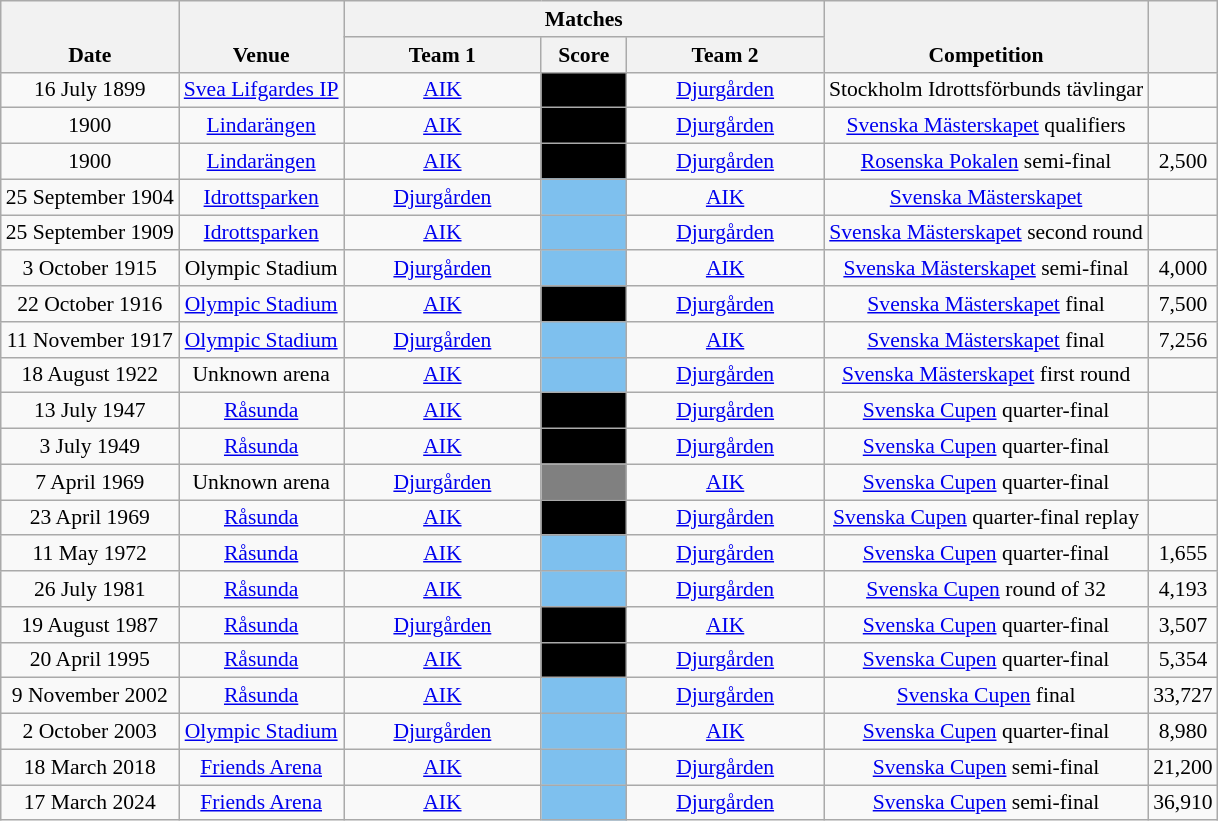<table class="wikitable" style="font-size:90%; text-align: center">
<tr>
<th rowspan="2" style="vertical-align:bottom;">Date</th>
<th rowspan="2" style="vertical-align:bottom;">Venue</th>
<th colspan="3">Matches</th>
<th rowspan="2" style="vertical-align:bottom;">Competition</th>
<th rowspan="2" style="vertical-align:bottom;"></th>
</tr>
<tr>
<th style="width:125px;">Team 1</th>
<th width="50">Score</th>
<th style="width:125px;">Team 2</th>
</tr>
<tr>
<td>16 July 1899</td>
<td><a href='#'>Svea Lifgardes IP</a></td>
<td><a href='#'>AIK</a></td>
<td bgcolor=black></td>
<td><a href='#'>Djurgården</a></td>
<td>Stockholm Idrottsförbunds tävlingar</td>
<td></td>
</tr>
<tr>
<td>1900</td>
<td><a href='#'>Lindarängen</a></td>
<td><a href='#'>AIK</a></td>
<td bgcolor=black></td>
<td><a href='#'>Djurgården</a></td>
<td><a href='#'>Svenska Mästerskapet</a> qualifiers</td>
<td></td>
</tr>
<tr>
<td>1900</td>
<td><a href='#'>Lindarängen</a></td>
<td><a href='#'>AIK</a></td>
<td bgcolor=black></td>
<td><a href='#'>Djurgården</a></td>
<td><a href='#'>Rosenska Pokalen</a> semi-final</td>
<td>2,500</td>
</tr>
<tr>
<td>25 September 1904</td>
<td><a href='#'>Idrottsparken</a></td>
<td><a href='#'>Djurgården</a></td>
<td bgcolor=7EC0EE></td>
<td><a href='#'>AIK</a></td>
<td><a href='#'>Svenska Mästerskapet</a></td>
<td></td>
</tr>
<tr>
<td>25 September 1909</td>
<td><a href='#'>Idrottsparken</a></td>
<td><a href='#'>AIK</a></td>
<td bgcolor=7EC0EE></td>
<td><a href='#'>Djurgården</a></td>
<td><a href='#'>Svenska Mästerskapet</a> second round</td>
<td></td>
</tr>
<tr>
<td>3 October 1915</td>
<td>Olympic Stadium</td>
<td><a href='#'>Djurgården</a></td>
<td bgcolor=7EC0EE></td>
<td><a href='#'>AIK</a></td>
<td><a href='#'>Svenska Mästerskapet</a> semi-final</td>
<td>4,000</td>
</tr>
<tr>
<td>22 October 1916</td>
<td><a href='#'>Olympic Stadium</a></td>
<td><a href='#'>AIK</a></td>
<td bgcolor=black></td>
<td><a href='#'>Djurgården</a></td>
<td><a href='#'>Svenska Mästerskapet</a> final</td>
<td>7,500</td>
</tr>
<tr>
<td>11 November 1917</td>
<td><a href='#'>Olympic Stadium</a></td>
<td><a href='#'>Djurgården</a></td>
<td bgcolor=7EC0EE></td>
<td><a href='#'>AIK</a></td>
<td><a href='#'>Svenska Mästerskapet</a> final</td>
<td>7,256</td>
</tr>
<tr>
<td>18 August 1922</td>
<td>Unknown arena</td>
<td><a href='#'>AIK</a></td>
<td bgcolor=7EC0EE></td>
<td><a href='#'>Djurgården</a></td>
<td><a href='#'>Svenska Mästerskapet</a> first round</td>
<td></td>
</tr>
<tr>
<td>13 July 1947</td>
<td><a href='#'>Råsunda</a></td>
<td><a href='#'>AIK</a></td>
<td bgcolor=black></td>
<td><a href='#'>Djurgården</a></td>
<td><a href='#'>Svenska Cupen</a> quarter-final</td>
<td></td>
</tr>
<tr>
<td>3 July 1949</td>
<td><a href='#'>Råsunda</a></td>
<td><a href='#'>AIK</a></td>
<td bgcolor=black></td>
<td><a href='#'>Djurgården</a></td>
<td><a href='#'>Svenska Cupen</a> quarter-final</td>
<td></td>
</tr>
<tr>
<td>7 April 1969</td>
<td>Unknown arena</td>
<td><a href='#'>Djurgården</a></td>
<td style="background:gray;"></td>
<td><a href='#'>AIK</a></td>
<td><a href='#'>Svenska Cupen</a> quarter-final</td>
<td></td>
</tr>
<tr>
<td>23 April 1969</td>
<td><a href='#'>Råsunda</a></td>
<td><a href='#'>AIK</a></td>
<td bgcolor=black></td>
<td><a href='#'>Djurgården</a></td>
<td><a href='#'>Svenska Cupen</a> quarter-final replay</td>
<td></td>
</tr>
<tr>
<td>11 May 1972</td>
<td><a href='#'>Råsunda</a></td>
<td><a href='#'>AIK</a></td>
<td bgcolor=7EC0EE></td>
<td><a href='#'>Djurgården</a></td>
<td><a href='#'>Svenska Cupen</a> quarter-final</td>
<td>1,655</td>
</tr>
<tr>
<td>26 July 1981</td>
<td><a href='#'>Råsunda</a></td>
<td><a href='#'>AIK</a></td>
<td bgcolor=7EC0EE></td>
<td><a href='#'>Djurgården</a></td>
<td><a href='#'>Svenska Cupen</a> round of 32</td>
<td>4,193</td>
</tr>
<tr>
<td>19 August 1987</td>
<td><a href='#'>Råsunda</a></td>
<td><a href='#'>Djurgården</a></td>
<td bgcolor=black></td>
<td><a href='#'>AIK</a></td>
<td><a href='#'>Svenska Cupen</a> quarter-final</td>
<td>3,507</td>
</tr>
<tr>
<td>20 April 1995</td>
<td><a href='#'>Råsunda</a></td>
<td><a href='#'>AIK</a></td>
<td bgcolor=black></td>
<td><a href='#'>Djurgården</a></td>
<td><a href='#'>Svenska Cupen</a> quarter-final</td>
<td>5,354</td>
</tr>
<tr>
<td>9 November 2002</td>
<td><a href='#'>Råsunda</a></td>
<td><a href='#'>AIK</a></td>
<td bgcolor=7EC0EE></td>
<td><a href='#'>Djurgården</a></td>
<td><a href='#'>Svenska Cupen</a> final</td>
<td>33,727</td>
</tr>
<tr>
<td>2 October 2003</td>
<td><a href='#'>Olympic Stadium</a></td>
<td><a href='#'>Djurgården</a></td>
<td bgcolor=7EC0EE></td>
<td><a href='#'>AIK</a></td>
<td><a href='#'>Svenska Cupen</a> quarter-final</td>
<td>8,980</td>
</tr>
<tr>
<td>18 March 2018</td>
<td><a href='#'>Friends Arena</a></td>
<td><a href='#'>AIK</a></td>
<td bgcolor=7EC0EE></td>
<td><a href='#'>Djurgården</a></td>
<td><a href='#'>Svenska Cupen</a> semi-final</td>
<td>21,200</td>
</tr>
<tr>
<td>17 March 2024</td>
<td><a href='#'>Friends Arena</a></td>
<td><a href='#'>AIK</a></td>
<td bgcolor=7EC0EE></td>
<td><a href='#'>Djurgården</a></td>
<td><a href='#'>Svenska Cupen</a> semi-final</td>
<td>36,910</td>
</tr>
</table>
